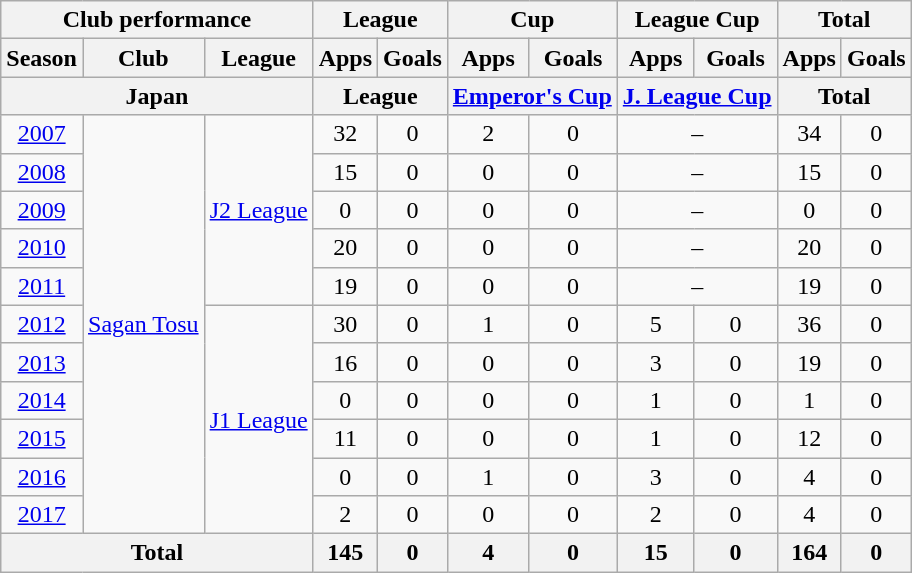<table class="wikitable" style="text-align:center;">
<tr>
<th colspan=3>Club performance</th>
<th colspan=2>League</th>
<th colspan=2>Cup</th>
<th colspan=2>League Cup</th>
<th colspan=2>Total</th>
</tr>
<tr>
<th>Season</th>
<th>Club</th>
<th>League</th>
<th>Apps</th>
<th>Goals</th>
<th>Apps</th>
<th>Goals</th>
<th>Apps</th>
<th>Goals</th>
<th>Apps</th>
<th>Goals</th>
</tr>
<tr>
<th colspan=3>Japan</th>
<th colspan=2>League</th>
<th colspan=2><a href='#'>Emperor's Cup</a></th>
<th colspan=2><a href='#'>J. League Cup</a></th>
<th colspan=2>Total</th>
</tr>
<tr>
<td><a href='#'>2007</a></td>
<td rowspan="11"><a href='#'>Sagan Tosu</a></td>
<td rowspan="5"><a href='#'>J2 League</a></td>
<td>32</td>
<td>0</td>
<td>2</td>
<td>0</td>
<td colspan="2">–</td>
<td>34</td>
<td>0</td>
</tr>
<tr>
<td><a href='#'>2008</a></td>
<td>15</td>
<td>0</td>
<td>0</td>
<td>0</td>
<td colspan="2">–</td>
<td>15</td>
<td>0</td>
</tr>
<tr>
<td><a href='#'>2009</a></td>
<td>0</td>
<td>0</td>
<td>0</td>
<td>0</td>
<td colspan="2">–</td>
<td>0</td>
<td>0</td>
</tr>
<tr>
<td><a href='#'>2010</a></td>
<td>20</td>
<td>0</td>
<td>0</td>
<td>0</td>
<td colspan="2">–</td>
<td>20</td>
<td>0</td>
</tr>
<tr>
<td><a href='#'>2011</a></td>
<td>19</td>
<td>0</td>
<td>0</td>
<td>0</td>
<td colspan="2">–</td>
<td>19</td>
<td>0</td>
</tr>
<tr>
<td><a href='#'>2012</a></td>
<td rowspan="6"><a href='#'>J1 League</a></td>
<td>30</td>
<td>0</td>
<td>1</td>
<td>0</td>
<td>5</td>
<td>0</td>
<td>36</td>
<td>0</td>
</tr>
<tr>
<td><a href='#'>2013</a></td>
<td>16</td>
<td>0</td>
<td>0</td>
<td>0</td>
<td>3</td>
<td>0</td>
<td>19</td>
<td>0</td>
</tr>
<tr>
<td><a href='#'>2014</a></td>
<td>0</td>
<td>0</td>
<td>0</td>
<td>0</td>
<td>1</td>
<td>0</td>
<td>1</td>
<td>0</td>
</tr>
<tr>
<td><a href='#'>2015</a></td>
<td>11</td>
<td>0</td>
<td>0</td>
<td>0</td>
<td>1</td>
<td>0</td>
<td>12</td>
<td>0</td>
</tr>
<tr>
<td><a href='#'>2016</a></td>
<td>0</td>
<td>0</td>
<td>1</td>
<td>0</td>
<td>3</td>
<td>0</td>
<td>4</td>
<td>0</td>
</tr>
<tr>
<td><a href='#'>2017</a></td>
<td>2</td>
<td>0</td>
<td>0</td>
<td>0</td>
<td>2</td>
<td>0</td>
<td>4</td>
<td>0</td>
</tr>
<tr>
<th colspan=3>Total</th>
<th>145</th>
<th>0</th>
<th>4</th>
<th>0</th>
<th>15</th>
<th>0</th>
<th>164</th>
<th>0</th>
</tr>
</table>
